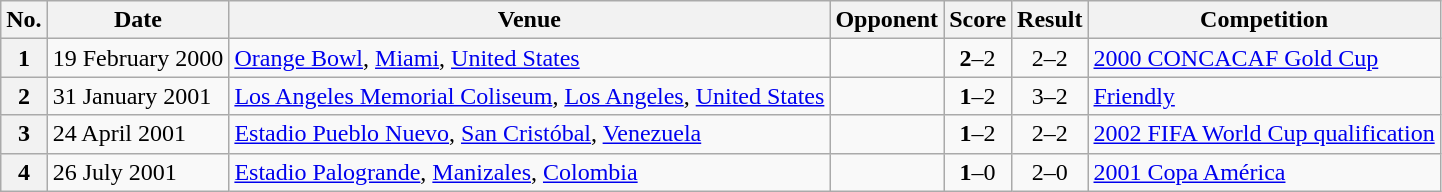<table class="wikitable sortable plainrowheaders">
<tr>
<th scope=col>No.</th>
<th scope=col data-sort-type=date>Date</th>
<th scope=col>Venue</th>
<th scope=col>Opponent</th>
<th scope=col>Score</th>
<th scope=col>Result</th>
<th scope=col>Competition</th>
</tr>
<tr>
<th scope=row>1</th>
<td>19 February 2000</td>
<td><a href='#'>Orange Bowl</a>, <a href='#'>Miami</a>, <a href='#'>United States</a></td>
<td></td>
<td align=center><strong>2</strong>–2</td>
<td align=center>2–2</td>
<td><a href='#'>2000 CONCACAF Gold Cup</a></td>
</tr>
<tr>
<th scope=row>2</th>
<td>31 January 2001</td>
<td><a href='#'>Los Angeles Memorial Coliseum</a>, <a href='#'>Los Angeles</a>, <a href='#'>United States</a></td>
<td></td>
<td align=center><strong>1</strong>–2</td>
<td align=center>3–2</td>
<td><a href='#'>Friendly</a></td>
</tr>
<tr>
<th scope=row>3</th>
<td>24 April 2001</td>
<td><a href='#'>Estadio Pueblo Nuevo</a>, <a href='#'>San Cristóbal</a>, <a href='#'>Venezuela</a></td>
<td></td>
<td align=center><strong>1</strong>–2</td>
<td align=center>2–2</td>
<td><a href='#'>2002 FIFA World Cup qualification</a></td>
</tr>
<tr>
<th scope=row>4</th>
<td>26 July 2001</td>
<td><a href='#'>Estadio Palogrande</a>, <a href='#'>Manizales</a>, <a href='#'>Colombia</a></td>
<td></td>
<td align=center><strong>1</strong>–0</td>
<td align=center>2–0</td>
<td><a href='#'>2001 Copa América</a></td>
</tr>
</table>
